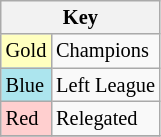<table class="wikitable" style="font-size:85%">
<tr>
<th colspan=2>Key</th>
</tr>
<tr>
<td bgcolor="#ffffbf">Gold</td>
<td>Champions</td>
</tr>
<tr>
<td bgcolor="#ace5ee">Blue</td>
<td>Left League</td>
</tr>
<tr>
<td bgcolor="#ffcfcf">Red</td>
<td>Relegated</td>
</tr>
<tr>
</tr>
</table>
